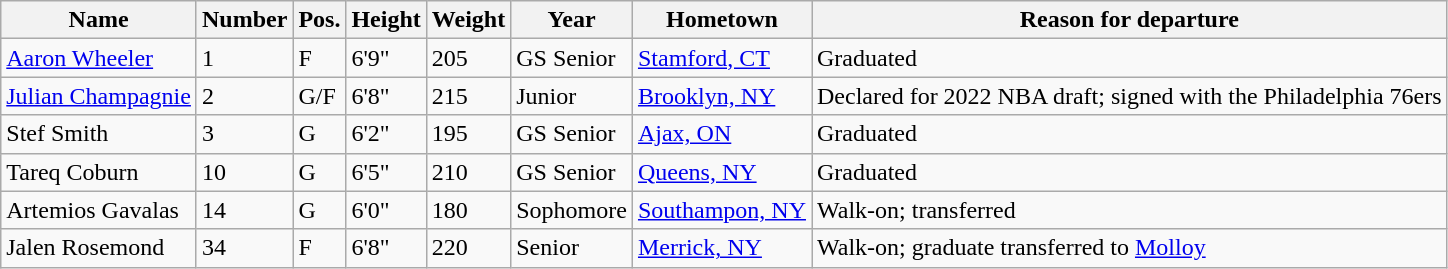<table class="wikitable sortable" border="1">
<tr>
<th>Name</th>
<th>Number</th>
<th>Pos.</th>
<th>Height</th>
<th>Weight</th>
<th>Year</th>
<th>Hometown</th>
<th class="unsortable">Reason for departure</th>
</tr>
<tr>
<td><a href='#'>Aaron Wheeler</a></td>
<td>1</td>
<td>F</td>
<td>6'9"</td>
<td>205</td>
<td>GS Senior</td>
<td><a href='#'>Stamford, CT</a></td>
<td>Graduated</td>
</tr>
<tr>
<td><a href='#'>Julian Champagnie</a></td>
<td>2</td>
<td>G/F</td>
<td>6'8"</td>
<td>215</td>
<td>Junior</td>
<td><a href='#'>Brooklyn, NY</a></td>
<td>Declared for 2022 NBA draft; signed with the Philadelphia 76ers</td>
</tr>
<tr>
<td>Stef Smith</td>
<td>3</td>
<td>G</td>
<td>6'2"</td>
<td>195</td>
<td>GS Senior</td>
<td><a href='#'>Ajax, ON</a></td>
<td>Graduated</td>
</tr>
<tr>
<td>Tareq Coburn</td>
<td>10</td>
<td>G</td>
<td>6'5"</td>
<td>210</td>
<td>GS Senior</td>
<td><a href='#'>Queens, NY</a></td>
<td>Graduated</td>
</tr>
<tr>
<td>Artemios Gavalas</td>
<td>14</td>
<td>G</td>
<td>6'0"</td>
<td>180</td>
<td>Sophomore</td>
<td><a href='#'>Southampon, NY</a></td>
<td>Walk-on; transferred</td>
</tr>
<tr>
<td>Jalen Rosemond</td>
<td>34</td>
<td>F</td>
<td>6'8"</td>
<td>220</td>
<td>Senior</td>
<td><a href='#'>Merrick, NY</a></td>
<td>Walk-on; graduate transferred to <a href='#'>Molloy</a></td>
</tr>
</table>
